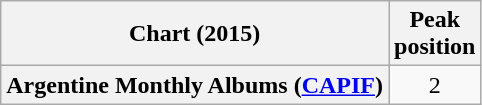<table class="wikitable plainrowheaders" style="text-align:center">
<tr>
<th scope="col">Chart (2015)</th>
<th scope="col">Peak<br>position</th>
</tr>
<tr>
<th scope="row">Argentine Monthly Albums (<a href='#'>CAPIF</a>)</th>
<td>2</td>
</tr>
</table>
